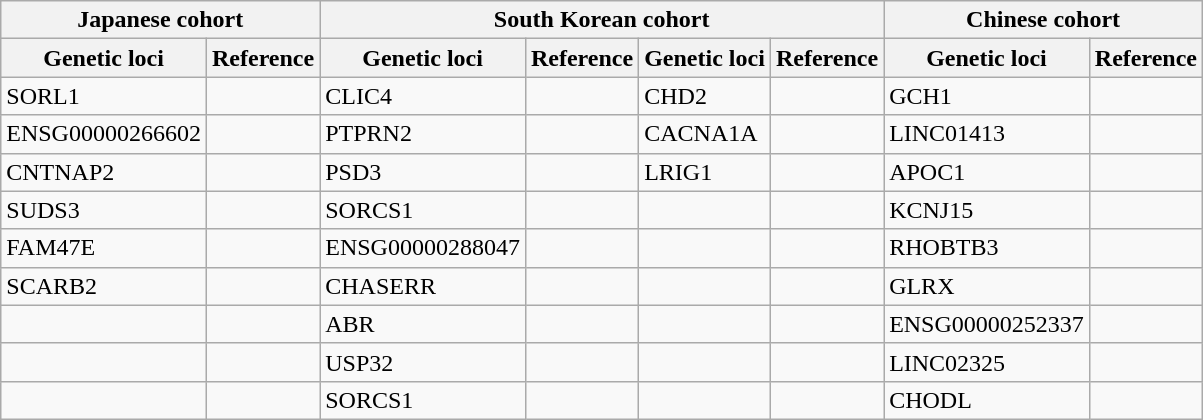<table class="wikitable sortable">
<tr>
<th colspan="2">Japanese cohort</th>
<th colspan="4">South Korean cohort</th>
<th colspan="2">Chinese cohort</th>
</tr>
<tr>
<th>Genetic loci</th>
<th>Reference</th>
<th>Genetic loci</th>
<th>Reference</th>
<th>Genetic loci</th>
<th>Reference</th>
<th>Genetic loci</th>
<th>Reference</th>
</tr>
<tr>
<td>SORL1</td>
<td></td>
<td>CLIC4</td>
<td></td>
<td>CHD2</td>
<td></td>
<td>GCH1</td>
<td></td>
</tr>
<tr>
<td>ENSG00000266602</td>
<td></td>
<td>PTPRN2</td>
<td></td>
<td>CACNA1A</td>
<td></td>
<td>LINC01413</td>
<td></td>
</tr>
<tr>
<td>CNTNAP2</td>
<td></td>
<td>PSD3</td>
<td></td>
<td>LRIG1</td>
<td></td>
<td>APOC1</td>
<td></td>
</tr>
<tr>
<td>SUDS3</td>
<td></td>
<td>SORCS1</td>
<td></td>
<td></td>
<td></td>
<td>KCNJ15</td>
<td></td>
</tr>
<tr>
<td>FAM47E</td>
<td></td>
<td>ENSG00000288047</td>
<td></td>
<td></td>
<td></td>
<td>RHOBTB3</td>
<td></td>
</tr>
<tr>
<td>SCARB2</td>
<td></td>
<td>CHASERR</td>
<td></td>
<td></td>
<td></td>
<td>GLRX</td>
<td></td>
</tr>
<tr>
<td></td>
<td></td>
<td>ABR</td>
<td></td>
<td></td>
<td></td>
<td>ENSG00000252337</td>
<td></td>
</tr>
<tr>
<td></td>
<td></td>
<td>USP32</td>
<td></td>
<td></td>
<td></td>
<td>LINC02325</td>
<td></td>
</tr>
<tr>
<td></td>
<td></td>
<td>SORCS1</td>
<td></td>
<td></td>
<td></td>
<td>CHODL</td>
<td></td>
</tr>
</table>
